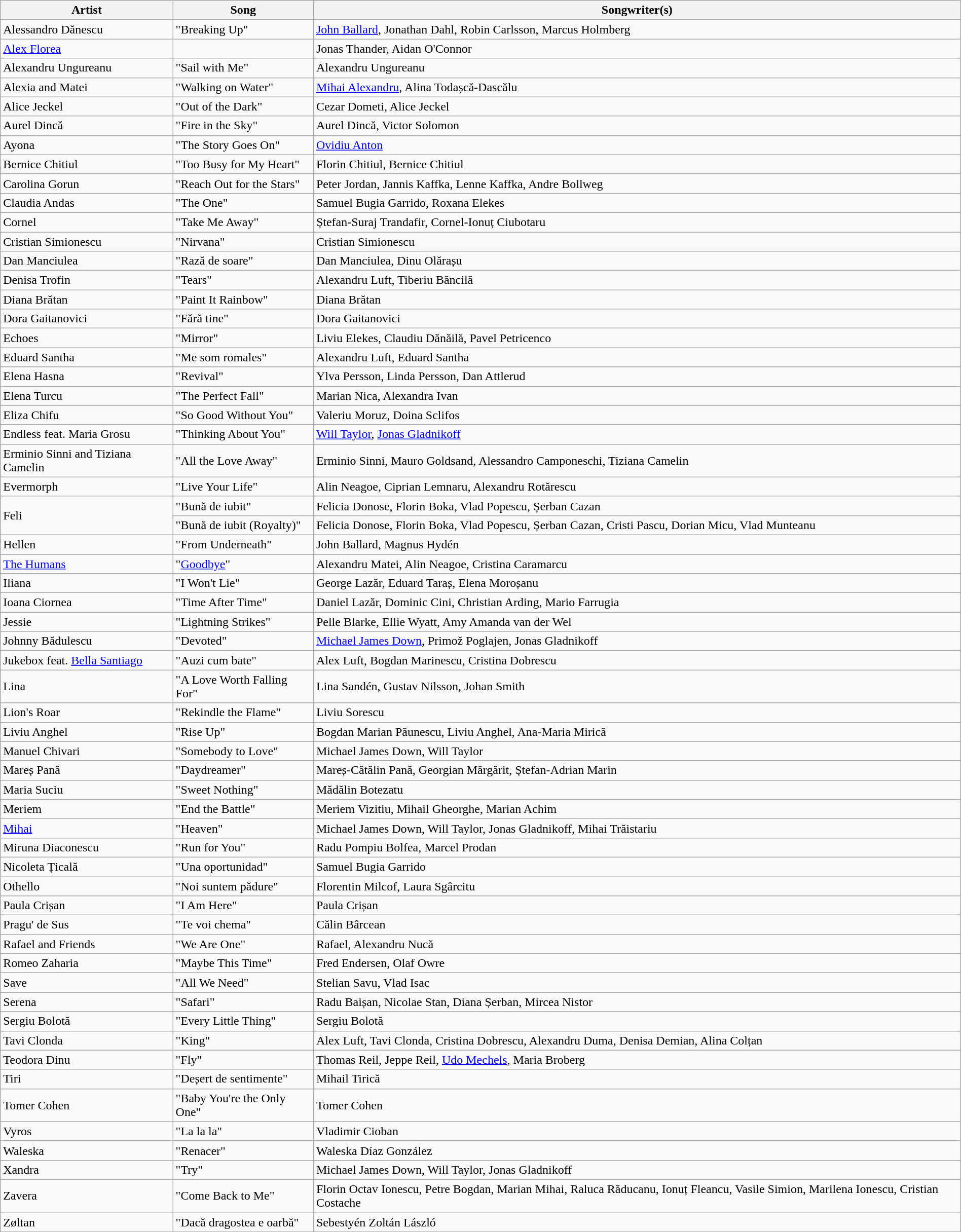<table class="sortable wikitable" style="margin: 1em auto 1em auto">
<tr>
<th>Artist</th>
<th>Song</th>
<th>Songwriter(s)</th>
</tr>
<tr>
<td>Alessandro Dănescu</td>
<td>"Breaking Up"</td>
<td><a href='#'>John Ballard</a>, Jonathan Dahl, Robin Carlsson, Marcus Holmberg</td>
</tr>
<tr>
<td><a href='#'>Alex Florea</a></td>
<td></td>
<td>Jonas Thander, Aidan O'Connor</td>
</tr>
<tr>
<td>Alexandru Ungureanu</td>
<td>"Sail with Me"</td>
<td>Alexandru Ungureanu</td>
</tr>
<tr>
<td>Alexia and Matei</td>
<td>"Walking on Water"</td>
<td><a href='#'>Mihai Alexandru</a>, Alina Todașcă-Dascălu</td>
</tr>
<tr>
<td>Alice Jeckel</td>
<td>"Out of the Dark"</td>
<td>Cezar Dometi, Alice Jeckel</td>
</tr>
<tr>
<td>Aurel Dincă</td>
<td>"Fire in the Sky"</td>
<td>Aurel Dincă, Victor Solomon</td>
</tr>
<tr>
<td>Ayona</td>
<td>"The Story Goes On"</td>
<td><a href='#'>Ovidiu Anton</a></td>
</tr>
<tr>
<td>Bernice Chitiul</td>
<td>"Too Busy for My Heart"</td>
<td>Florin Chitiul, Bernice Chitiul</td>
</tr>
<tr>
<td>Carolina Gorun</td>
<td>"Reach Out for the Stars"</td>
<td>Peter Jordan, Jannis Kaffka, Lenne Kaffka, Andre Bollweg</td>
</tr>
<tr>
<td>Claudia Andas</td>
<td>"The One"</td>
<td>Samuel Bugia Garrido, Roxana Elekes</td>
</tr>
<tr>
<td>Cornel</td>
<td>"Take Me Away"</td>
<td>Ștefan-Suraj Trandafir, Cornel-Ionuț Ciubotaru</td>
</tr>
<tr>
<td>Cristian Simionescu</td>
<td>"Nirvana"</td>
<td>Cristian Simionescu</td>
</tr>
<tr>
<td>Dan Manciulea</td>
<td>"Rază de soare"</td>
<td>Dan Manciulea, Dinu Olărașu</td>
</tr>
<tr>
<td>Denisa Trofin</td>
<td>"Tears"</td>
<td>Alexandru Luft, Tiberiu Băncilă</td>
</tr>
<tr>
<td>Diana Brătan</td>
<td>"Paint It Rainbow"</td>
<td>Diana Brătan</td>
</tr>
<tr>
<td>Dora Gaitanovici</td>
<td>"Fără tine"</td>
<td>Dora Gaitanovici</td>
</tr>
<tr>
<td>Echoes</td>
<td>"Mirror"</td>
<td>Liviu Elekes, Claudiu Dănăilă, Pavel Petricenco</td>
</tr>
<tr>
<td>Eduard Santha</td>
<td>"Me som romales"</td>
<td>Alexandru Luft, Eduard Santha</td>
</tr>
<tr>
<td>Elena Hasna</td>
<td>"Revival"</td>
<td>Ylva Persson, Linda Persson, Dan Attlerud</td>
</tr>
<tr>
<td>Elena Turcu</td>
<td>"The Perfect Fall"</td>
<td>Marian Nica, Alexandra Ivan</td>
</tr>
<tr>
<td>Eliza Chifu</td>
<td>"So Good Without You"</td>
<td>Valeriu Moruz, Doina Sclifos</td>
</tr>
<tr>
<td>Endless feat. Maria Grosu</td>
<td>"Thinking About You"</td>
<td><a href='#'>Will Taylor</a>, <a href='#'>Jonas Gladnikoff</a></td>
</tr>
<tr>
<td>Erminio Sinni and Tiziana Camelin</td>
<td>"All the Love Away"</td>
<td>Erminio Sinni, Mauro Goldsand, Alessandro Camponeschi, Tiziana Camelin</td>
</tr>
<tr>
<td>Evermorph</td>
<td>"Live Your Life"</td>
<td>Alin Neagoe, Ciprian Lemnaru, Alexandru Rotărescu</td>
</tr>
<tr>
<td rowspan="2">Feli</td>
<td>"Bună de iubit"</td>
<td>Felicia Donose, Florin Boka, Vlad Popescu, Șerban Cazan</td>
</tr>
<tr>
<td>"Bună de iubit (Royalty)"</td>
<td>Felicia Donose, Florin Boka, Vlad Popescu, Șerban Cazan, Cristi Pascu, Dorian Micu, Vlad Munteanu</td>
</tr>
<tr>
<td>Hellen</td>
<td>"From Underneath"</td>
<td>John Ballard, Magnus Hydén</td>
</tr>
<tr>
<td data-sort-value="Humans, The"><a href='#'>The Humans</a></td>
<td>"<a href='#'>Goodbye</a>"</td>
<td>Alexandru Matei, Alin Neagoe, Cristina Caramarcu</td>
</tr>
<tr>
<td>Iliana</td>
<td>"I Won't Lie"</td>
<td>George Lazăr, Eduard Taraș, Elena Moroșanu</td>
</tr>
<tr>
<td>Ioana Ciornea</td>
<td>"Time After Time"</td>
<td>Daniel Lazăr, Dominic Cini, Christian Arding, Mario Farrugia</td>
</tr>
<tr>
<td>Jessie</td>
<td>"Lightning Strikes"</td>
<td>Pelle Blarke, Ellie Wyatt, Amy Amanda van der Wel</td>
</tr>
<tr>
<td>Johnny Bădulescu</td>
<td>"Devoted"</td>
<td><a href='#'>Michael James Down</a>, Primož Poglajen, Jonas Gladnikoff</td>
</tr>
<tr>
<td>Jukebox feat. <a href='#'>Bella Santiago</a></td>
<td>"Auzi cum bate"</td>
<td>Alex Luft, Bogdan Marinescu, Cristina Dobrescu</td>
</tr>
<tr>
<td>Lina</td>
<td>"A Love Worth Falling For"</td>
<td>Lina Sandén, Gustav Nilsson, Johan Smith</td>
</tr>
<tr>
<td>Lion's Roar</td>
<td>"Rekindle the Flame"</td>
<td>Liviu Sorescu</td>
</tr>
<tr>
<td>Liviu Anghel</td>
<td>"Rise Up"</td>
<td>Bogdan Marian Păunescu, Liviu Anghel, Ana-Maria Mirică</td>
</tr>
<tr>
<td>Manuel Chivari</td>
<td>"Somebody to Love"</td>
<td>Michael James Down, Will Taylor</td>
</tr>
<tr>
<td>Mareș Pană</td>
<td>"Daydreamer"</td>
<td>Mareș-Cătălin Pană, Georgian Mărgărit, Ștefan-Adrian Marin</td>
</tr>
<tr>
<td>Maria Suciu</td>
<td>"Sweet Nothing"</td>
<td>Mădălin Botezatu</td>
</tr>
<tr>
<td>Meriem</td>
<td>"End the Battle"</td>
<td>Meriem Vizitiu, Mihail Gheorghe, Marian Achim</td>
</tr>
<tr>
<td><a href='#'>Mihai</a></td>
<td>"Heaven"</td>
<td>Michael James Down, Will Taylor, Jonas Gladnikoff, Mihai Trăistariu</td>
</tr>
<tr>
<td>Miruna Diaconescu</td>
<td>"Run for You"</td>
<td>Radu Pompiu Bolfea, Marcel Prodan</td>
</tr>
<tr>
<td>Nicoleta Țicală</td>
<td>"Una oportunidad"</td>
<td>Samuel Bugia Garrido</td>
</tr>
<tr>
<td>Othello</td>
<td>"Noi suntem pădure"</td>
<td>Florentin Milcof, Laura Sgârcitu</td>
</tr>
<tr>
<td>Paula Crișan</td>
<td>"I Am Here"</td>
<td>Paula Crișan</td>
</tr>
<tr>
<td>Pragu' de Sus</td>
<td>"Te voi chema"</td>
<td>Călin Bârcean</td>
</tr>
<tr>
<td>Rafael and Friends</td>
<td>"We Are One"</td>
<td>Rafael, Alexandru Nucă</td>
</tr>
<tr>
<td>Romeo Zaharia</td>
<td>"Maybe This Time"</td>
<td>Fred Endersen, Olaf Owre</td>
</tr>
<tr>
<td>Save</td>
<td>"All We Need"</td>
<td>Stelian Savu, Vlad Isac</td>
</tr>
<tr>
<td>Serena</td>
<td>"Safari"</td>
<td>Radu Baișan, Nicolae Stan, Diana Șerban, Mircea Nistor</td>
</tr>
<tr>
<td>Sergiu Bolotă</td>
<td>"Every Little Thing"</td>
<td>Sergiu Bolotă</td>
</tr>
<tr>
<td>Tavi Clonda</td>
<td>"King"</td>
<td>Alex Luft, Tavi Clonda, Cristina Dobrescu, Alexandru Duma, Denisa Demian, Alina Colțan</td>
</tr>
<tr>
<td>Teodora Dinu</td>
<td>"Fly"</td>
<td>Thomas Reil, Jeppe Reil, <a href='#'>Udo Mechels</a>, Maria Broberg</td>
</tr>
<tr>
<td>Tiri</td>
<td>"Deșert de sentimente"</td>
<td>Mihail Tirică</td>
</tr>
<tr>
<td>Tomer Cohen</td>
<td>"Baby You're the Only One"</td>
<td>Tomer Cohen</td>
</tr>
<tr>
<td>Vyros</td>
<td>"La la la"</td>
<td>Vladimir Cioban</td>
</tr>
<tr>
<td>Waleska</td>
<td>"Renacer"</td>
<td>Waleska Díaz González</td>
</tr>
<tr>
<td>Xandra</td>
<td>"Try"</td>
<td>Michael James Down, Will Taylor, Jonas Gladnikoff</td>
</tr>
<tr>
<td>Zavera</td>
<td>"Come Back to Me"</td>
<td>Florin Octav Ionescu, Petre Bogdan, Marian Mihai, Raluca Răducanu, Ionuț Fleancu, Vasile Simion, Marilena Ionescu, Cristian Costache</td>
</tr>
<tr>
<td>Zøltan</td>
<td>"Dacă dragostea e oarbă"</td>
<td>Sebestyén Zoltán László</td>
</tr>
</table>
